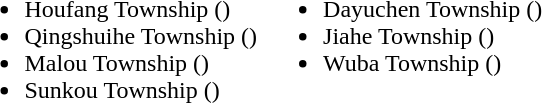<table>
<tr>
<td valign="top"><br><ul><li>Houfang Township ()</li><li>Qingshuihe Township ()</li><li>Malou Township ()</li><li>Sunkou Township ()</li></ul></td>
<td valign="top"><br><ul><li>Dayuchen Township ()</li><li>Jiahe Township ()</li><li>Wuba Township ()</li></ul></td>
</tr>
</table>
